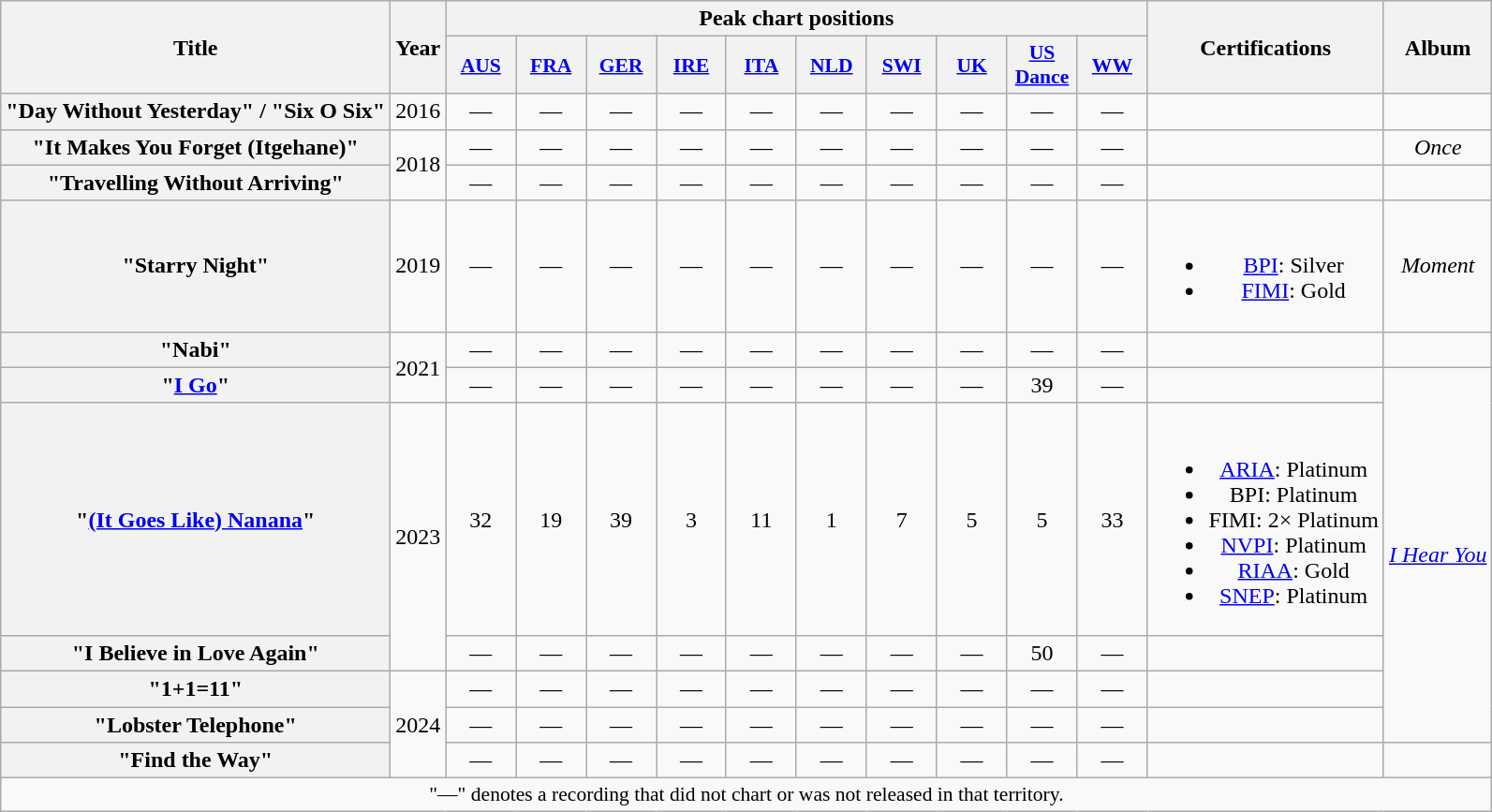<table class="wikitable plainrowheaders" style="text-align:center;">
<tr>
<th scope="col" rowspan="2">Title</th>
<th scope="col" rowspan="2">Year</th>
<th scope="col" colspan="10">Peak chart positions</th>
<th scope="col" rowspan="2">Certifications</th>
<th scope="col" rowspan="2">Album</th>
</tr>
<tr>
<th scope="col" style="width:3em;font-size:90%;"><a href='#'>AUS</a><br></th>
<th scope="col" style="width:3em;font-size:90%;"><a href='#'>FRA</a><br></th>
<th scope="col" style="width:3em;font-size:90%;"><a href='#'>GER</a><br></th>
<th scope="col" style="width:3em;font-size:90%;"><a href='#'>IRE</a><br></th>
<th scope="col" style="width:3em;font-size:90%;"><a href='#'>ITA</a><br></th>
<th scope="col" style="width:3em;font-size:90%;"><a href='#'>NLD</a><br></th>
<th scope="col" style="width:3em;font-size:90%;"><a href='#'>SWI</a><br></th>
<th scope="col" style="width:3em;font-size:90%;"><a href='#'>UK</a><br></th>
<th scope="col" style="width:3em;font-size:90%;"><a href='#'>US<br>Dance</a><br></th>
<th scope="col" style="width:3em;font-size:90%;"><a href='#'>WW</a><br></th>
</tr>
<tr>
<th scope="row">"Day Without Yesterday" / "Six O Six"</th>
<td rowspan="1">2016</td>
<td>—</td>
<td>—</td>
<td>—</td>
<td>—</td>
<td>—</td>
<td>—</td>
<td>—</td>
<td>—</td>
<td>—</td>
<td>—</td>
<td></td>
<td></td>
</tr>
<tr>
<th scope="row">"It Makes You Forget (Itgehane)"</th>
<td rowspan="2">2018</td>
<td>—</td>
<td>—</td>
<td>—</td>
<td>—</td>
<td>—</td>
<td>—</td>
<td>—</td>
<td>—</td>
<td>—</td>
<td>—</td>
<td></td>
<td rowspan="1"><em>Once</em></td>
</tr>
<tr>
<th scope="row">"Travelling Without Arriving"</th>
<td>—</td>
<td>—</td>
<td>—</td>
<td>—</td>
<td>—</td>
<td>—</td>
<td>—</td>
<td>—</td>
<td>—</td>
<td>—</td>
<td></td>
<td></td>
</tr>
<tr>
<th scope="row">"Starry Night"</th>
<td>2019</td>
<td>—</td>
<td>—</td>
<td>—</td>
<td>—</td>
<td>—</td>
<td>—</td>
<td>—</td>
<td>—</td>
<td>—</td>
<td>—</td>
<td><br><ul><li><a href='#'>BPI</a>: Silver</li><li><a href='#'>FIMI</a>: Gold</li></ul></td>
<td><em>Moment</em></td>
</tr>
<tr>
<th scope="row">"Nabi"<br></th>
<td rowspan="2">2021</td>
<td>—</td>
<td>—</td>
<td>—</td>
<td>—</td>
<td>—</td>
<td>—</td>
<td>—</td>
<td>—</td>
<td>—</td>
<td>—</td>
<td></td>
<td></td>
</tr>
<tr>
<th scope="row">"<a href='#'>I Go</a>"</th>
<td>—</td>
<td>—</td>
<td>—</td>
<td>—</td>
<td>—</td>
<td>—</td>
<td>—</td>
<td>—</td>
<td>39</td>
<td>—</td>
<td></td>
<td rowspan="5"><em><a href='#'>I Hear You</a></em></td>
</tr>
<tr>
<th scope="row">"<a href='#'>(It Goes Like) Nanana</a>"</th>
<td rowspan="2">2023</td>
<td>32</td>
<td>19</td>
<td>39</td>
<td>3</td>
<td>11</td>
<td>1</td>
<td>7</td>
<td>5</td>
<td>5</td>
<td>33</td>
<td><br><ul><li><a href='#'>ARIA</a>: Platinum</li><li>BPI: Platinum</li><li>FIMI: 2× Platinum</li><li><a href='#'>NVPI</a>: Platinum</li><li><a href='#'>RIAA</a>: Gold</li><li><a href='#'>SNEP</a>: Platinum</li></ul></td>
</tr>
<tr>
<th scope="row">"I Believe in Love Again"<br></th>
<td>—</td>
<td>—</td>
<td>—</td>
<td>—</td>
<td>—</td>
<td>—</td>
<td>—</td>
<td>—</td>
<td>50</td>
<td>—</td>
<td></td>
</tr>
<tr>
<th scope="row">"1+1=11"</th>
<td rowspan="3">2024</td>
<td>—</td>
<td>—</td>
<td>—</td>
<td>—</td>
<td>—</td>
<td>—</td>
<td>—</td>
<td>—</td>
<td>—</td>
<td>—</td>
<td></td>
</tr>
<tr>
<th scope="row">"Lobster Telephone"</th>
<td>—</td>
<td>—</td>
<td>—</td>
<td>—</td>
<td>—</td>
<td>—</td>
<td>—</td>
<td>—</td>
<td>—</td>
<td>—</td>
<td></td>
</tr>
<tr>
<th scope="row">"Find the Way"</th>
<td>—</td>
<td>—</td>
<td>—</td>
<td>—</td>
<td>—</td>
<td>—</td>
<td>—</td>
<td>—</td>
<td>—</td>
<td>—</td>
<td></td>
<td></td>
</tr>
<tr>
<td colspan="14" style="font-size:90%">"—" denotes a recording that did not chart or was not released in that territory.</td>
</tr>
</table>
